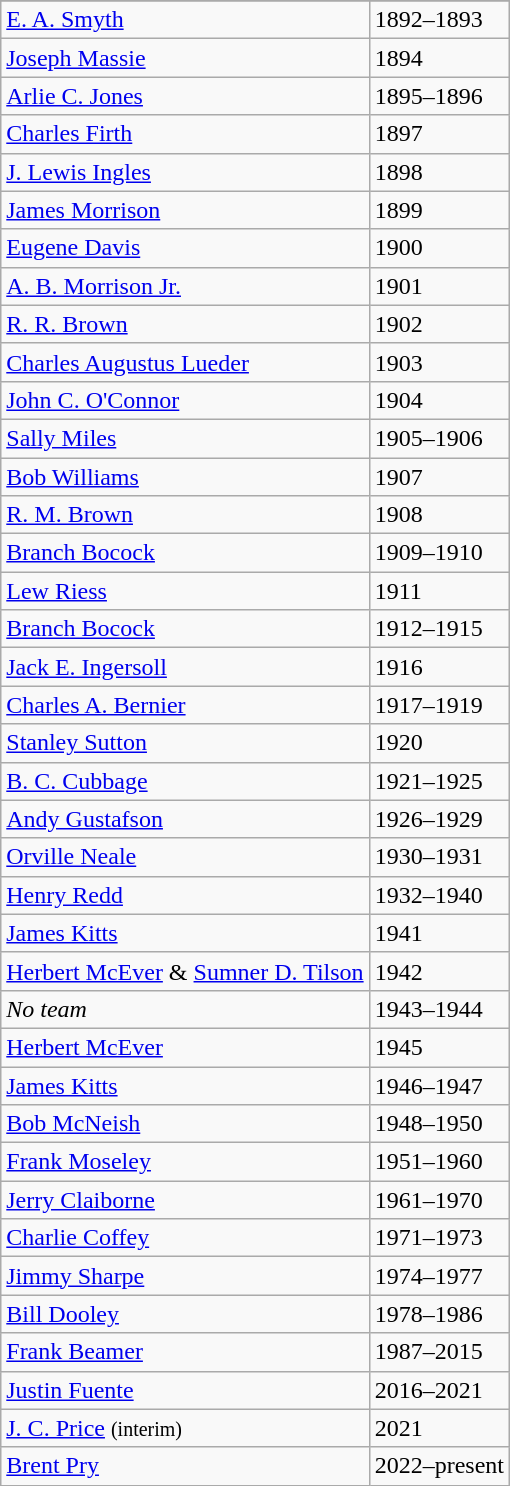<table class="wikitable">
<tr>
</tr>
<tr>
<td><a href='#'>E. A. Smyth</a></td>
<td>1892–1893</td>
</tr>
<tr>
<td><a href='#'>Joseph Massie</a></td>
<td>1894</td>
</tr>
<tr>
<td><a href='#'>Arlie C. Jones</a></td>
<td>1895–1896</td>
</tr>
<tr>
<td><a href='#'>Charles Firth</a></td>
<td>1897</td>
</tr>
<tr>
<td><a href='#'>J. Lewis Ingles</a></td>
<td>1898</td>
</tr>
<tr>
<td><a href='#'>James Morrison</a></td>
<td>1899</td>
</tr>
<tr>
<td><a href='#'>Eugene Davis</a></td>
<td>1900</td>
</tr>
<tr>
<td><a href='#'>A. B. Morrison Jr.</a></td>
<td>1901</td>
</tr>
<tr>
<td><a href='#'>R. R. Brown</a></td>
<td>1902</td>
</tr>
<tr>
<td><a href='#'>Charles Augustus Lueder</a></td>
<td>1903</td>
</tr>
<tr>
<td><a href='#'>John C. O'Connor</a></td>
<td>1904</td>
</tr>
<tr>
<td><a href='#'>Sally Miles</a></td>
<td>1905–1906</td>
</tr>
<tr>
<td><a href='#'>Bob Williams</a></td>
<td>1907</td>
</tr>
<tr>
<td><a href='#'>R. M. Brown</a></td>
<td>1908</td>
</tr>
<tr>
<td><a href='#'>Branch Bocock</a></td>
<td>1909–1910</td>
</tr>
<tr>
<td><a href='#'>Lew Riess</a></td>
<td>1911</td>
</tr>
<tr>
<td><a href='#'>Branch Bocock</a></td>
<td>1912–1915</td>
</tr>
<tr>
<td><a href='#'>Jack E. Ingersoll</a></td>
<td>1916</td>
</tr>
<tr>
<td><a href='#'>Charles A. Bernier</a></td>
<td>1917–1919</td>
</tr>
<tr>
<td><a href='#'>Stanley Sutton</a></td>
<td>1920</td>
</tr>
<tr>
<td><a href='#'>B. C. Cubbage</a></td>
<td>1921–1925</td>
</tr>
<tr>
<td><a href='#'>Andy Gustafson</a></td>
<td>1926–1929</td>
</tr>
<tr>
<td><a href='#'>Orville Neale</a></td>
<td>1930–1931</td>
</tr>
<tr>
<td><a href='#'>Henry Redd</a></td>
<td>1932–1940</td>
</tr>
<tr>
<td><a href='#'>James Kitts</a></td>
<td>1941</td>
</tr>
<tr>
<td><a href='#'>Herbert McEver</a> & <a href='#'>Sumner D. Tilson</a></td>
<td>1942</td>
</tr>
<tr>
<td><em>No team</em></td>
<td>1943–1944</td>
</tr>
<tr>
<td><a href='#'>Herbert McEver</a></td>
<td>1945</td>
</tr>
<tr>
<td><a href='#'>James Kitts</a></td>
<td>1946–1947</td>
</tr>
<tr>
<td><a href='#'>Bob McNeish</a></td>
<td>1948–1950</td>
</tr>
<tr>
<td><a href='#'>Frank Moseley</a></td>
<td>1951–1960</td>
</tr>
<tr>
<td><a href='#'>Jerry Claiborne</a></td>
<td>1961–1970</td>
</tr>
<tr>
<td><a href='#'>Charlie Coffey</a></td>
<td>1971–1973</td>
</tr>
<tr>
<td><a href='#'>Jimmy Sharpe</a></td>
<td>1974–1977</td>
</tr>
<tr>
<td><a href='#'>Bill Dooley</a></td>
<td>1978–1986</td>
</tr>
<tr>
<td><a href='#'>Frank Beamer</a></td>
<td>1987–2015</td>
</tr>
<tr>
<td><a href='#'>Justin Fuente</a></td>
<td>2016–2021</td>
</tr>
<tr>
<td><a href='#'>J. C. Price</a> <small>(interim)</small></td>
<td>2021</td>
</tr>
<tr>
<td><a href='#'>Brent Pry</a></td>
<td>2022–present</td>
</tr>
</table>
